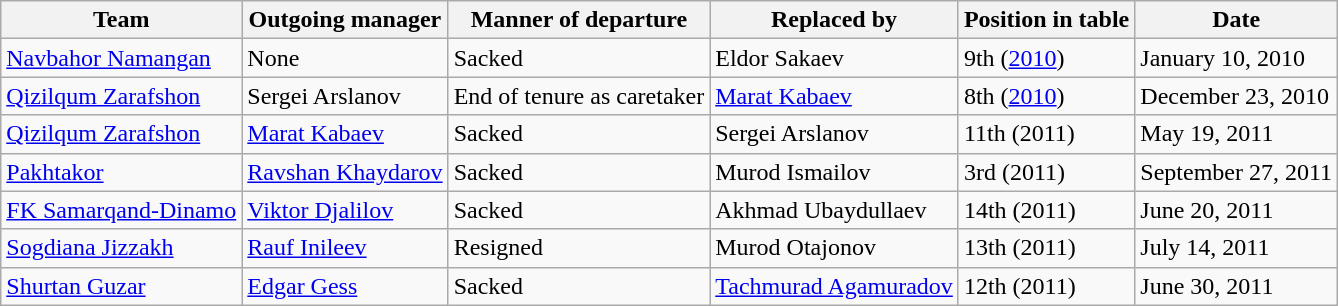<table class="wikitable">
<tr>
<th>Team</th>
<th>Outgoing manager</th>
<th>Manner of departure</th>
<th>Replaced by</th>
<th>Position in table</th>
<th>Date</th>
</tr>
<tr>
<td><a href='#'>Navbahor Namangan</a></td>
<td>None</td>
<td>Sacked</td>
<td> Eldor Sakaev</td>
<td>9th (<a href='#'>2010</a>)</td>
<td>January 10, 2010</td>
</tr>
<tr>
<td><a href='#'>Qizilqum Zarafshon</a></td>
<td> Sergei Arslanov</td>
<td>End of tenure as caretaker</td>
<td> <a href='#'>Marat Kabaev</a></td>
<td>8th (<a href='#'>2010</a>)</td>
<td>December 23, 2010</td>
</tr>
<tr>
<td><a href='#'>Qizilqum Zarafshon</a></td>
<td> <a href='#'>Marat Kabaev</a></td>
<td>Sacked</td>
<td> Sergei Arslanov</td>
<td>11th (2011)</td>
<td>May 19, 2011</td>
</tr>
<tr>
<td><a href='#'>Pakhtakor</a></td>
<td> <a href='#'>Ravshan Khaydarov</a></td>
<td>Sacked</td>
<td> Murod Ismailov</td>
<td>3rd (2011)</td>
<td>September 27, 2011</td>
</tr>
<tr>
<td><a href='#'>FK Samarqand-Dinamo</a></td>
<td> <a href='#'>Viktor Djalilov</a></td>
<td>Sacked</td>
<td> Akhmad Ubaydullaev</td>
<td>14th (2011)</td>
<td>June 20, 2011</td>
</tr>
<tr>
<td><a href='#'>Sogdiana Jizzakh</a></td>
<td> <a href='#'>Rauf Inileev</a></td>
<td>Resigned</td>
<td> Murod Otajonov</td>
<td>13th (2011)</td>
<td>July 14, 2011</td>
</tr>
<tr>
<td><a href='#'>Shurtan Guzar</a></td>
<td> <a href='#'>Edgar Gess</a></td>
<td>Sacked</td>
<td> <a href='#'>Tachmurad Agamuradov</a></td>
<td>12th (2011)</td>
<td>June 30, 2011</td>
</tr>
</table>
